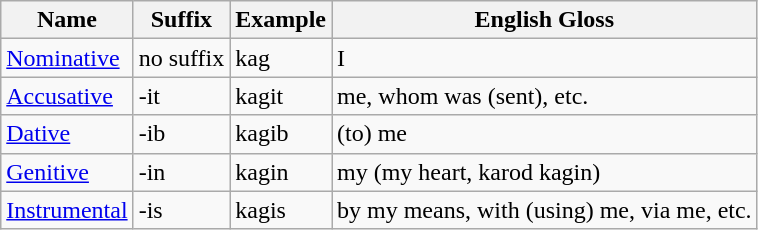<table class="wikitable">
<tr>
<th>Name</th>
<th>Suffix</th>
<th>Example</th>
<th>English Gloss</th>
</tr>
<tr>
<td><a href='#'>Nominative</a></td>
<td>no suffix</td>
<td>kag</td>
<td>I</td>
</tr>
<tr>
<td><a href='#'>Accusative</a></td>
<td>-it</td>
<td>kagit</td>
<td>me, whom was (sent), etc.</td>
</tr>
<tr>
<td><a href='#'>Dative</a></td>
<td>-ib</td>
<td>kagib</td>
<td>(to) me</td>
</tr>
<tr>
<td><a href='#'>Genitive</a></td>
<td>-in</td>
<td>kagin</td>
<td>my (my heart, karod kagin)</td>
</tr>
<tr>
<td><a href='#'>Instrumental</a></td>
<td>-is</td>
<td>kagis</td>
<td>by my means, with (using) me, via me, etc. </td>
</tr>
</table>
